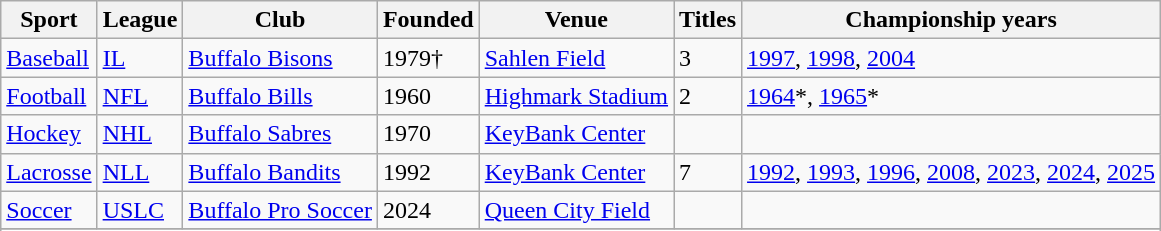<table class="wikitable">
<tr>
<th>Sport</th>
<th>League</th>
<th>Club</th>
<th>Founded</th>
<th>Venue</th>
<th>Titles</th>
<th>Championship years</th>
</tr>
<tr>
<td><a href='#'>Baseball</a></td>
<td><a href='#'>IL</a></td>
<td><a href='#'>Buffalo Bisons</a></td>
<td>1979†</td>
<td><a href='#'>Sahlen Field</a></td>
<td>3</td>
<td><a href='#'>1997</a>, <a href='#'>1998</a>, <a href='#'>2004</a></td>
</tr>
<tr>
<td><a href='#'>Football</a></td>
<td><a href='#'>NFL</a></td>
<td><a href='#'>Buffalo Bills</a></td>
<td>1960</td>
<td><a href='#'>Highmark Stadium</a></td>
<td>2</td>
<td><a href='#'>1964</a>*, <a href='#'>1965</a>*</td>
</tr>
<tr>
<td><a href='#'>Hockey</a></td>
<td><a href='#'>NHL</a></td>
<td><a href='#'>Buffalo Sabres</a></td>
<td>1970</td>
<td><a href='#'>KeyBank Center</a></td>
<td></td>
<td></td>
</tr>
<tr>
<td><a href='#'>Lacrosse</a></td>
<td><a href='#'>NLL</a></td>
<td><a href='#'>Buffalo Bandits</a></td>
<td>1992</td>
<td><a href='#'>KeyBank Center</a></td>
<td>7</td>
<td><a href='#'>1992</a>, <a href='#'>1993</a>, <a href='#'>1996</a>, <a href='#'>2008</a>, <a href='#'>2023</a>, <a href='#'>2024</a>, <a href='#'>2025</a></td>
</tr>
<tr>
<td><a href='#'>Soccer</a></td>
<td><a href='#'>USLC</a></td>
<td><a href='#'>Buffalo Pro Soccer</a></td>
<td>2024</td>
<td><a href='#'>Queen City Field</a></td>
<td></td>
<td></td>
</tr>
<tr>
</tr>
<tr>
</tr>
</table>
